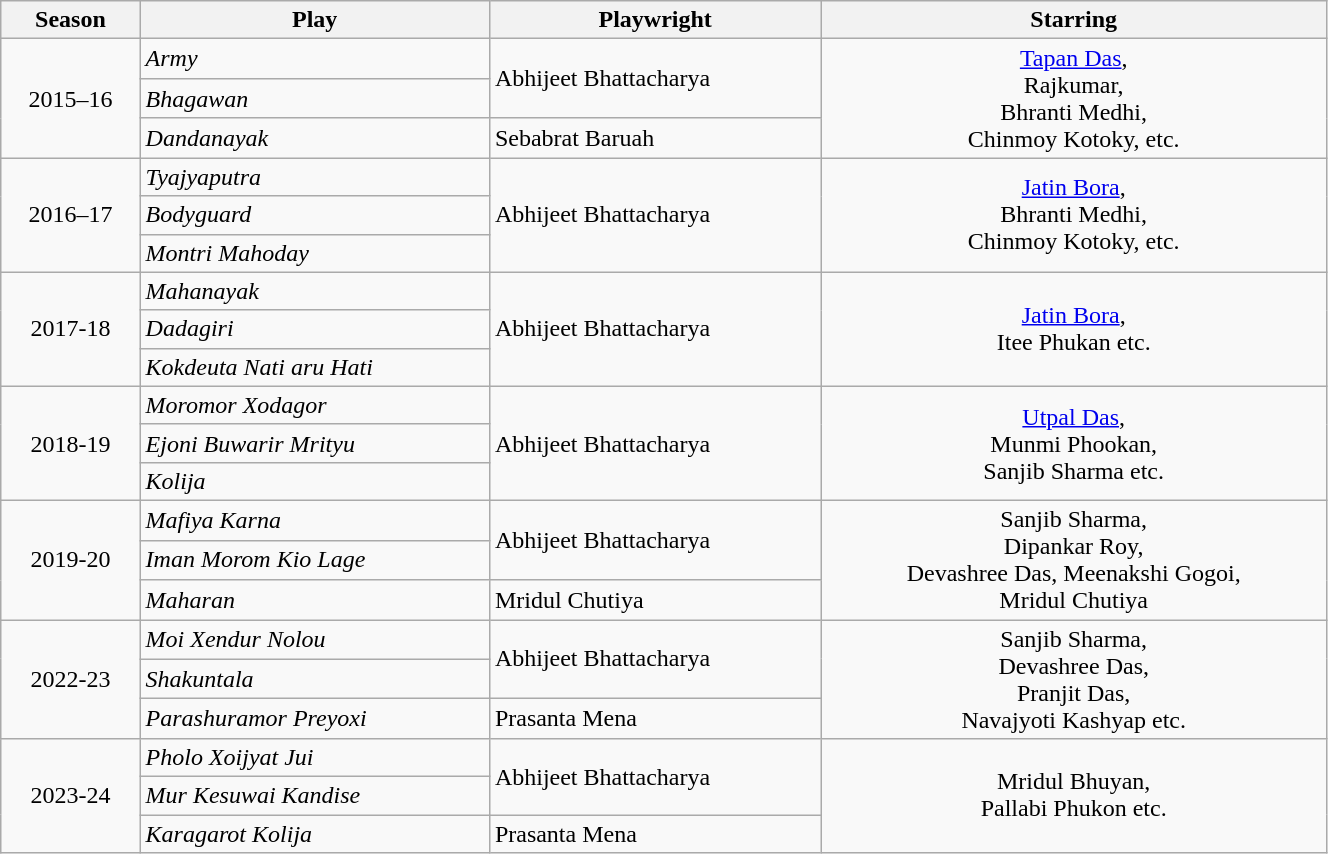<table class="wikitable" style="width:70%;">
<tr>
<th>Season</th>
<th>Play</th>
<th>Playwright</th>
<th>Starring</th>
</tr>
<tr>
<td rowspan="3" style="text-align:center;">2015–16</td>
<td><em>Army</em></td>
<td rowspan="2">Abhijeet Bhattacharya</td>
<td rowspan="3" style="text-align:center;"><a href='#'>Tapan Das</a>,<br>Rajkumar,<br> Bhranti Medhi,<br>Chinmoy Kotoky, etc.</td>
</tr>
<tr>
<td><em>Bhagawan</em></td>
</tr>
<tr>
<td><em>Dandanayak</em></td>
<td rowspan="1">Sebabrat Baruah</td>
</tr>
<tr>
<td rowspan="3" style="text-align:center;">2016–17</td>
<td><em>Tyajyaputra</em></td>
<td rowspan="3">Abhijeet Bhattacharya</td>
<td rowspan="3" style="text-align:center;"><a href='#'>Jatin Bora</a>,<br> Bhranti Medhi,<br>Chinmoy Kotoky, etc.</td>
</tr>
<tr>
<td><em>Bodyguard</em></td>
</tr>
<tr>
<td><em>Montri Mahoday</em></td>
</tr>
<tr>
<td rowspan="3" style="text-align:center;">2017-18</td>
<td><em>Mahanayak</em></td>
<td rowspan="3">Abhijeet Bhattacharya</td>
<td rowspan="3" style="text-align:center;"><a href='#'>Jatin Bora</a>,<br>Itee Phukan etc.</td>
</tr>
<tr>
<td><em>Dadagiri</em></td>
</tr>
<tr>
<td><em>Kokdeuta Nati aru Hati</em></td>
</tr>
<tr>
<td rowspan="3" style="text-align:center;">2018-19</td>
<td><em>Moromor Xodagor</em></td>
<td rowspan="3">Abhijeet Bhattacharya</td>
<td rowspan="3" style="text-align:center;"><a href='#'>Utpal Das</a>,<br>Munmi Phookan,<br>Sanjib Sharma etc.</td>
</tr>
<tr>
<td><em>Ejoni Buwarir Mrityu</em></td>
</tr>
<tr>
<td><em>Kolija</em></td>
</tr>
<tr>
<td rowspan="3" style="text-align:center;">2019-20</td>
<td><em>Mafiya Karna</em></td>
<td rowspan="2">Abhijeet Bhattacharya</td>
<td rowspan="3" style="text-align:center;">Sanjib Sharma,<br>Dipankar Roy,<br>Devashree Das, Meenakshi Gogoi,<br>Mridul Chutiya</td>
</tr>
<tr>
<td><em>Iman Morom Kio Lage</em></td>
</tr>
<tr>
<td><em>Maharan</em></td>
<td rowspan="1">Mridul Chutiya</td>
</tr>
<tr>
<td rowspan="3" style="text-align:center;">2022-23</td>
<td><em>Moi Xendur Nolou</em></td>
<td rowspan="2">Abhijeet Bhattacharya</td>
<td rowspan="3" style="text-align:center;">Sanjib Sharma,<br>Devashree Das,<br>Pranjit Das,<br>Navajyoti Kashyap etc.</td>
</tr>
<tr>
<td><em>Shakuntala</em></td>
</tr>
<tr>
<td><em>Parashuramor Preyoxi</em></td>
<td rowspan="1">Prasanta Mena</td>
</tr>
<tr>
<td rowspan="3" style="text-align:center;">2023-24</td>
<td><em>Pholo Xoijyat Jui</em></td>
<td rowspan="2">Abhijeet Bhattacharya</td>
<td rowspan="3" style="text-align:center;">Mridul Bhuyan,<br> Pallabi Phukon etc.</td>
</tr>
<tr>
<td><em>Mur Kesuwai Kandise</em></td>
</tr>
<tr>
<td><em>Karagarot Kolija</em></td>
<td rowspan="1">Prasanta Mena</td>
</tr>
</table>
